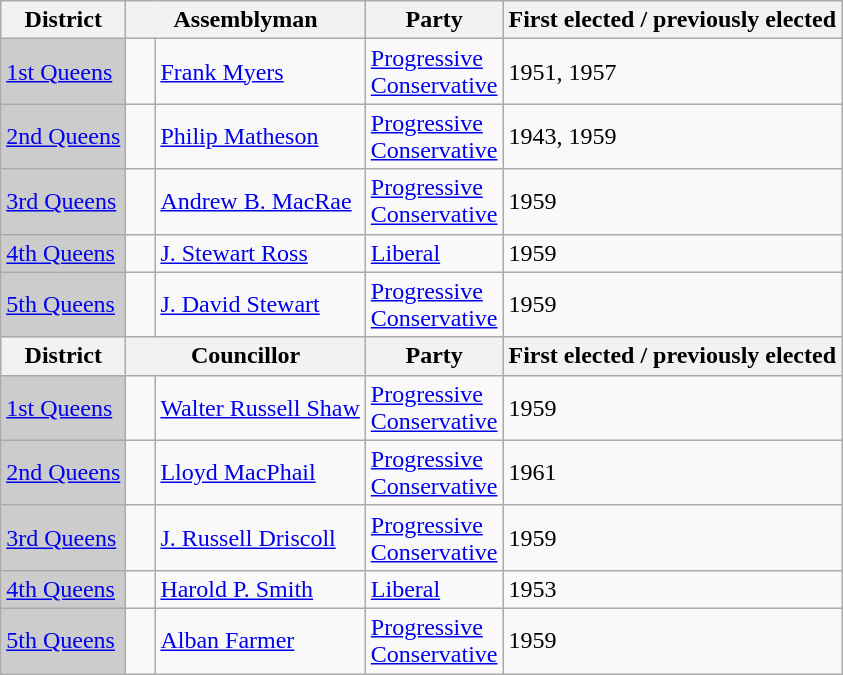<table class="wikitable sortable">
<tr>
<th>District</th>
<th colspan="2">Assemblyman</th>
<th>Party</th>
<th>First elected / previously elected</th>
</tr>
<tr>
<td bgcolor="CCCCCC"><a href='#'>1st Queens</a></td>
<td>   </td>
<td><a href='#'>Frank Myers</a></td>
<td><a href='#'>Progressive <br> Conservative</a></td>
<td>1951, 1957</td>
</tr>
<tr>
<td bgcolor="CCCCCC"><a href='#'>2nd Queens</a></td>
<td>   </td>
<td><a href='#'>Philip Matheson</a></td>
<td><a href='#'>Progressive <br> Conservative</a></td>
<td>1943, 1959</td>
</tr>
<tr>
<td bgcolor="CCCCCC"><a href='#'>3rd Queens</a></td>
<td>   </td>
<td><a href='#'>Andrew B. MacRae</a></td>
<td><a href='#'>Progressive <br> Conservative</a></td>
<td>1959</td>
</tr>
<tr>
<td bgcolor="CCCCCC"><a href='#'>4th Queens</a></td>
<td>   </td>
<td><a href='#'>J. Stewart Ross</a></td>
<td><a href='#'>Liberal</a></td>
<td>1959</td>
</tr>
<tr>
<td bgcolor="CCCCCC"><a href='#'>5th Queens</a></td>
<td>   </td>
<td><a href='#'>J. David Stewart</a></td>
<td><a href='#'>Progressive <br> Conservative</a></td>
<td>1959</td>
</tr>
<tr>
<th>District</th>
<th colspan="2">Councillor</th>
<th>Party</th>
<th>First elected / previously elected</th>
</tr>
<tr>
<td bgcolor="CCCCCC"><a href='#'>1st Queens</a></td>
<td>   </td>
<td><a href='#'>Walter Russell Shaw</a></td>
<td><a href='#'>Progressive <br> Conservative</a></td>
<td>1959</td>
</tr>
<tr>
<td bgcolor="CCCCCC"><a href='#'>2nd Queens</a></td>
<td>   </td>
<td><a href='#'>Lloyd MacPhail</a></td>
<td><a href='#'>Progressive <br> Conservative</a></td>
<td>1961</td>
</tr>
<tr>
<td bgcolor="CCCCCC"><a href='#'>3rd Queens</a></td>
<td>   </td>
<td><a href='#'>J. Russell Driscoll</a></td>
<td><a href='#'>Progressive <br> Conservative</a></td>
<td>1959</td>
</tr>
<tr>
<td bgcolor="CCCCCC"><a href='#'>4th Queens</a></td>
<td>   </td>
<td><a href='#'>Harold P. Smith</a></td>
<td><a href='#'>Liberal</a></td>
<td>1953</td>
</tr>
<tr>
<td bgcolor="CCCCCC"><a href='#'>5th Queens</a></td>
<td>   </td>
<td><a href='#'>Alban Farmer</a></td>
<td><a href='#'>Progressive <br> Conservative</a></td>
<td>1959</td>
</tr>
</table>
